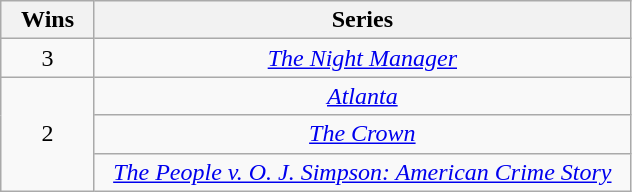<table class="wikitable" style="text-align: center">
<tr>
<th scope="col" width="55">Wins</th>
<th scope="col" width="350" align="center">Series</th>
</tr>
<tr>
<td>3</td>
<td><em><a href='#'>The Night Manager</a></em></td>
</tr>
<tr>
<td rowspan=3 style="text-align:center">2</td>
<td><em><a href='#'>Atlanta</a></em></td>
</tr>
<tr>
<td><em><a href='#'>The Crown</a></em></td>
</tr>
<tr>
<td><em><a href='#'>The People v. O. J. Simpson: American Crime Story</a></em></td>
</tr>
</table>
